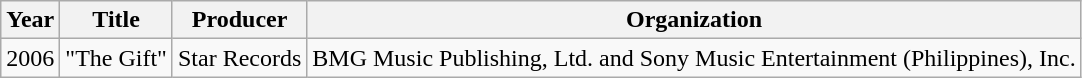<table class="wikitable sortable">
<tr>
<th>Year</th>
<th>Title</th>
<th>Producer</th>
<th class="unsortable">Organization</th>
</tr>
<tr>
<td>2006</td>
<td>"The Gift"</td>
<td>Star Records</td>
<td>BMG Music Publishing, Ltd. and Sony Music Entertainment (Philippines), Inc.</td>
</tr>
</table>
